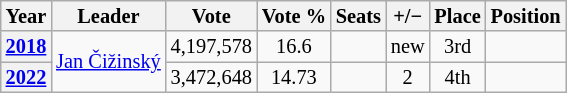<table class="wikitable" style=text-align:center;font-size:85%;line-height:14px;">
<tr>
<th>Year</th>
<th>Leader</th>
<th>Vote</th>
<th>Vote %</th>
<th>Seats</th>
<th>+/−</th>
<th>Place</th>
<th>Position</th>
</tr>
<tr>
<th><a href='#'>2018</a></th>
<td rowspan="2"><a href='#'>Jan Čižinský</a></td>
<td>4,197,578</td>
<td>16.6</td>
<td></td>
<td>new</td>
<td>3rd</td>
<td></td>
</tr>
<tr>
<th><a href='#'>2022</a></th>
<td>3,472,648</td>
<td>14.73</td>
<td></td>
<td>2</td>
<td>4th</td>
<td></td>
</tr>
</table>
